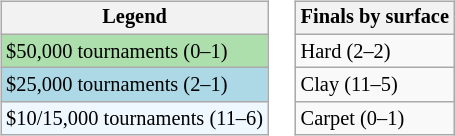<table>
<tr valign=top>
<td><br><table class=wikitable style="font-size:85%">
<tr>
<th>Legend</th>
</tr>
<tr style="background:#addfad;">
<td>$50,000 tournaments (0–1)</td>
</tr>
<tr style="background:lightblue;">
<td>$25,000 tournaments (2–1)</td>
</tr>
<tr style="background:#f0f8ff;">
<td>$10/15,000 tournaments (11–6)</td>
</tr>
</table>
</td>
<td><br><table class=wikitable style="font-size:85%">
<tr>
<th>Finals by surface</th>
</tr>
<tr>
<td>Hard (2–2)</td>
</tr>
<tr>
<td>Clay (11–5)</td>
</tr>
<tr>
<td>Carpet (0–1)</td>
</tr>
</table>
</td>
</tr>
</table>
